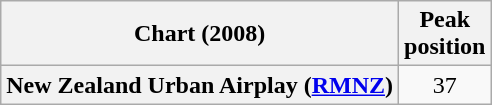<table class="wikitable plainrowheaders">
<tr>
<th>Chart (2008)</th>
<th>Peak<br>position</th>
</tr>
<tr>
<th scope="row">New Zealand Urban Airplay (<a href='#'>RMNZ</a>)</th>
<td align="center">37</td>
</tr>
</table>
